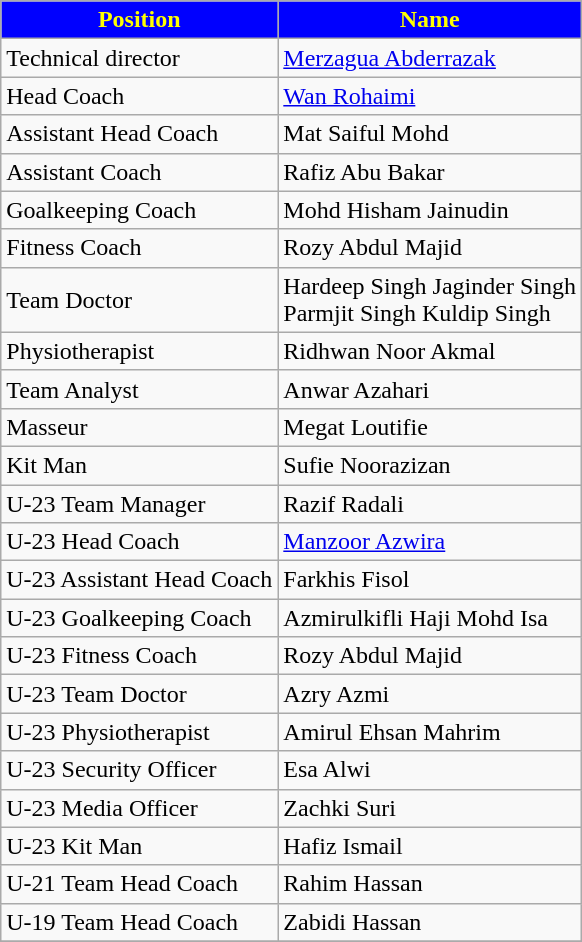<table class="wikitable">
<tr>
<th style="background:blue; color:yellow; text-align:center;">Position</th>
<th style="background:blue; color:yellow; text-align:center;">Name</th>
</tr>
<tr>
<td>Technical director</td>
<td> <a href='#'>Merzagua Abderrazak</a></td>
</tr>
<tr>
<td>Head Coach</td>
<td> <a href='#'>Wan Rohaimi</a></td>
</tr>
<tr>
<td>Assistant Head Coach</td>
<td> Mat Saiful Mohd</td>
</tr>
<tr>
<td>Assistant Coach</td>
<td> Rafiz Abu Bakar</td>
</tr>
<tr>
<td>Goalkeeping Coach</td>
<td> Mohd Hisham Jainudin</td>
</tr>
<tr>
<td>Fitness Coach</td>
<td> Rozy Abdul Majid</td>
</tr>
<tr>
<td>Team Doctor</td>
<td> Hardeep Singh Jaginder Singh <br> Parmjit Singh Kuldip Singh</td>
</tr>
<tr>
<td>Physiotherapist</td>
<td> Ridhwan Noor Akmal</td>
</tr>
<tr>
<td>Team Analyst</td>
<td> Anwar Azahari</td>
</tr>
<tr>
<td>Masseur</td>
<td> Megat Loutifie</td>
</tr>
<tr>
<td>Kit Man</td>
<td> Sufie Noorazizan</td>
</tr>
<tr>
<td>U-23 Team Manager</td>
<td> Razif Radali</td>
</tr>
<tr>
<td>U-23 Head Coach</td>
<td> <a href='#'>Manzoor Azwira</a></td>
</tr>
<tr>
<td>U-23 Assistant Head Coach</td>
<td> Farkhis Fisol</td>
</tr>
<tr>
<td>U-23 Goalkeeping Coach</td>
<td> Azmirulkifli Haji Mohd Isa</td>
</tr>
<tr>
<td>U-23 Fitness Coach</td>
<td> Rozy Abdul Majid</td>
</tr>
<tr>
<td>U-23 Team Doctor</td>
<td> Azry Azmi</td>
</tr>
<tr>
<td>U-23 Physiotherapist</td>
<td> Amirul Ehsan Mahrim</td>
</tr>
<tr>
<td>U-23 Security Officer</td>
<td> Esa Alwi</td>
</tr>
<tr>
<td>U-23 Media Officer</td>
<td> Zachki Suri</td>
</tr>
<tr>
<td>U-23 Kit Man</td>
<td> Hafiz Ismail</td>
</tr>
<tr>
<td>U-21 Team Head Coach</td>
<td> Rahim Hassan</td>
</tr>
<tr>
<td>U-19 Team Head Coach</td>
<td> Zabidi Hassan</td>
</tr>
<tr>
</tr>
</table>
